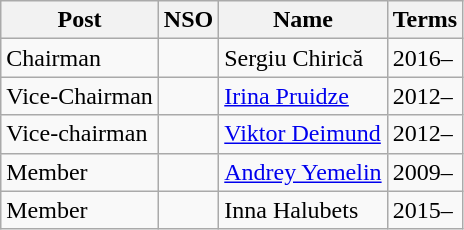<table class=wikitable border=1>
<tr>
<th>Post</th>
<th>NSO</th>
<th>Name</th>
<th>Terms</th>
</tr>
<tr>
<td>Chairman</td>
<td></td>
<td>Sergiu Chirică</td>
<td>2016–</td>
</tr>
<tr>
<td>Vice-Chairman</td>
<td></td>
<td><a href='#'>Irina Pruidze</a></td>
<td>2012–</td>
</tr>
<tr>
<td>Vice-chairman</td>
<td></td>
<td><a href='#'>Viktor Deimund</a></td>
<td>2012–</td>
</tr>
<tr>
<td>Member</td>
<td></td>
<td><a href='#'>Andrey Yemelin</a></td>
<td>2009–</td>
</tr>
<tr>
<td>Member</td>
<td></td>
<td>Inna Halubets</td>
<td>2015–</td>
</tr>
</table>
